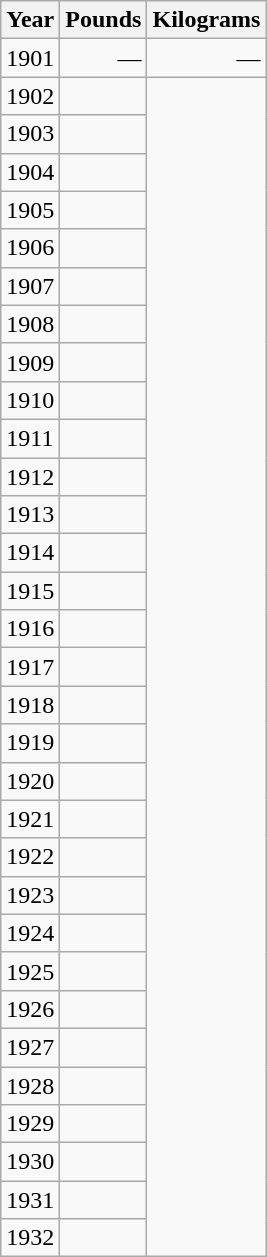<table class="wikitable sortable sortable">
<tr>
<th scope="col">Year</th>
<th scope="col">Pounds</th>
<th scope="col">Kilograms</th>
</tr>
<tr>
<td>1901</td>
<td align=right>—</td>
<td align=right>—</td>
</tr>
<tr>
<td>1902</td>
<td></td>
</tr>
<tr>
<td>1903</td>
<td></td>
</tr>
<tr>
<td>1904</td>
<td></td>
</tr>
<tr>
<td>1905</td>
<td></td>
</tr>
<tr>
<td>1906</td>
<td></td>
</tr>
<tr>
<td>1907</td>
<td></td>
</tr>
<tr>
<td>1908</td>
<td></td>
</tr>
<tr>
<td>1909</td>
<td></td>
</tr>
<tr>
<td>1910</td>
<td></td>
</tr>
<tr>
<td>1911</td>
<td></td>
</tr>
<tr>
<td>1912</td>
<td></td>
</tr>
<tr>
<td>1913</td>
<td></td>
</tr>
<tr>
<td>1914</td>
<td></td>
</tr>
<tr>
<td>1915</td>
<td></td>
</tr>
<tr>
<td>1916</td>
<td></td>
</tr>
<tr>
<td>1917</td>
<td></td>
</tr>
<tr>
<td>1918</td>
<td></td>
</tr>
<tr>
<td>1919</td>
<td></td>
</tr>
<tr>
<td>1920</td>
<td></td>
</tr>
<tr>
<td>1921</td>
<td></td>
</tr>
<tr>
<td>1922</td>
<td></td>
</tr>
<tr>
<td>1923</td>
<td></td>
</tr>
<tr>
<td>1924</td>
<td></td>
</tr>
<tr>
<td>1925</td>
<td></td>
</tr>
<tr>
<td>1926</td>
<td></td>
</tr>
<tr>
<td>1927</td>
<td></td>
</tr>
<tr>
<td>1928</td>
<td></td>
</tr>
<tr>
<td>1929</td>
<td></td>
</tr>
<tr>
<td>1930</td>
<td></td>
</tr>
<tr>
<td>1931</td>
<td></td>
</tr>
<tr>
<td>1932</td>
<td></td>
</tr>
</table>
